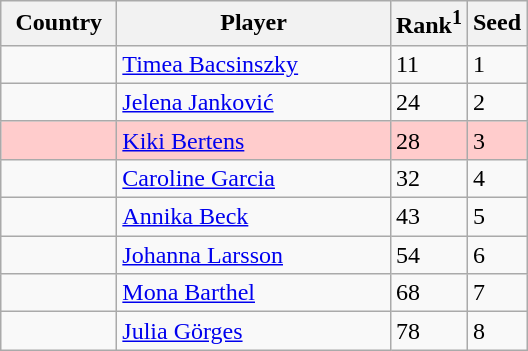<table class="wikitable" border="1">
<tr>
<th width="70">Country</th>
<th width="175">Player</th>
<th>Rank<sup>1</sup></th>
<th>Seed</th>
</tr>
<tr>
<td></td>
<td><a href='#'>Timea Bacsinszky</a></td>
<td>11</td>
<td>1</td>
</tr>
<tr>
<td></td>
<td><a href='#'>Jelena Janković</a></td>
<td>24</td>
<td>2</td>
</tr>
<tr style="background:#fcc;">
<td></td>
<td><a href='#'>Kiki Bertens</a></td>
<td>28</td>
<td>3</td>
</tr>
<tr>
<td></td>
<td><a href='#'>Caroline Garcia</a></td>
<td>32</td>
<td>4</td>
</tr>
<tr>
<td></td>
<td><a href='#'>Annika Beck</a></td>
<td>43</td>
<td>5</td>
</tr>
<tr>
<td></td>
<td><a href='#'>Johanna Larsson</a></td>
<td>54</td>
<td>6</td>
</tr>
<tr>
<td></td>
<td><a href='#'>Mona Barthel</a></td>
<td>68</td>
<td>7</td>
</tr>
<tr>
<td></td>
<td><a href='#'>Julia Görges</a></td>
<td>78</td>
<td>8</td>
</tr>
</table>
